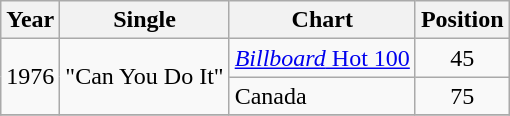<table class="wikitable">
<tr>
<th>Year</th>
<th>Single</th>
<th>Chart</th>
<th>Position</th>
</tr>
<tr>
<td rowspan="2">1976</td>
<td rowspan="2">"Can You Do It"</td>
<td><a href='#'><em>Billboard</em> Hot 100</a></td>
<td align="center">45</td>
</tr>
<tr>
<td>Canada</td>
<td align="center">75</td>
</tr>
<tr>
</tr>
</table>
